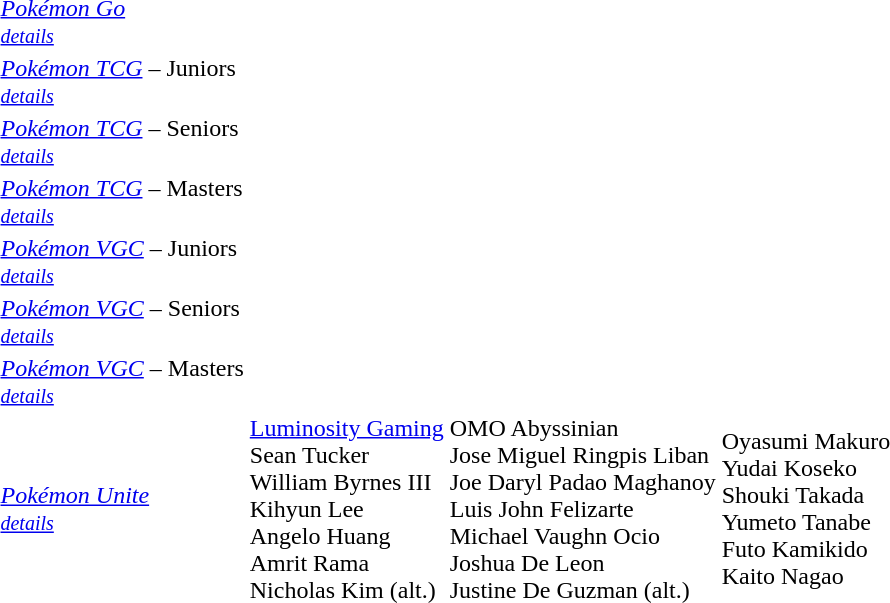<table>
<tr>
<td><em><a href='#'>Pokémon Go</a></em><br><small><em><a href='#'>details</a></em></small></td>
<td></td>
<td></td>
<td></td>
</tr>
<tr>
<td><em><a href='#'>Pokémon TCG</a></em> – Juniors<br><small><em><a href='#'>details</a></em></small></td>
<td></td>
<td></td>
<td></td>
</tr>
<tr>
<td><em><a href='#'>Pokémon TCG</a></em> – Seniors<br><small><em><a href='#'>details</a></em></small></td>
<td></td>
<td></td>
<td></td>
</tr>
<tr>
<td><em><a href='#'>Pokémon TCG</a></em> – Masters<br><small><em><a href='#'>details</a></em></small></td>
<td></td>
<td></td>
<td></td>
</tr>
<tr>
<td><em><a href='#'>Pokémon VGC</a></em> – Juniors<br><small><em><a href='#'>details</a></em></small></td>
<td></td>
<td></td>
<td></td>
</tr>
<tr>
<td><em><a href='#'>Pokémon VGC</a></em> – Seniors<br><small><em><a href='#'>details</a></em></small></td>
<td></td>
<td></td>
<td></td>
</tr>
<tr>
<td><em><a href='#'>Pokémon VGC</a></em> – Masters<br><small><em><a href='#'>details</a></em></small></td>
<td></td>
<td></td>
<td></td>
</tr>
<tr>
<td><em><a href='#'>Pokémon Unite</a></em><br><small><em><a href='#'>details</a></em></small></td>
<td><a href='#'>Luminosity Gaming</a><br> Sean Tucker<br> William Byrnes III<br> Kihyun Lee<br> Angelo Huang<br> Amrit Rama<br> Nicholas Kim (alt.)</td>
<td>OMO Abyssinian<br> Jose Miguel Ringpis Liban<br> Joe Daryl Padao Maghanoy<br> Luis John Felizarte<br> Michael Vaughn Ocio<br> Joshua De Leon<br> Justine De Guzman (alt.)</td>
<td>Oyasumi Makuro<br> Yudai Koseko<br> Shouki Takada<br> Yumeto Tanabe<br> Futo Kamikido<br> Kaito Nagao</td>
</tr>
</table>
